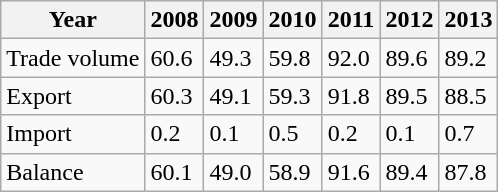<table class="wikitable">
<tr>
<th>Year</th>
<th>2008</th>
<th>2009</th>
<th>2010</th>
<th>2011</th>
<th>2012</th>
<th>2013</th>
</tr>
<tr>
<td>Trade volume</td>
<td>60.6</td>
<td>49.3</td>
<td>59.8</td>
<td>92.0</td>
<td>89.6</td>
<td>89.2</td>
</tr>
<tr>
<td>Export</td>
<td>60.3</td>
<td>49.1</td>
<td>59.3</td>
<td>91.8</td>
<td>89.5</td>
<td>88.5</td>
</tr>
<tr>
<td>Import</td>
<td>0.2</td>
<td>0.1</td>
<td>0.5</td>
<td>0.2</td>
<td>0.1</td>
<td>0.7</td>
</tr>
<tr>
<td>Balance</td>
<td>60.1</td>
<td>49.0</td>
<td>58.9</td>
<td>91.6</td>
<td>89.4</td>
<td>87.8</td>
</tr>
</table>
